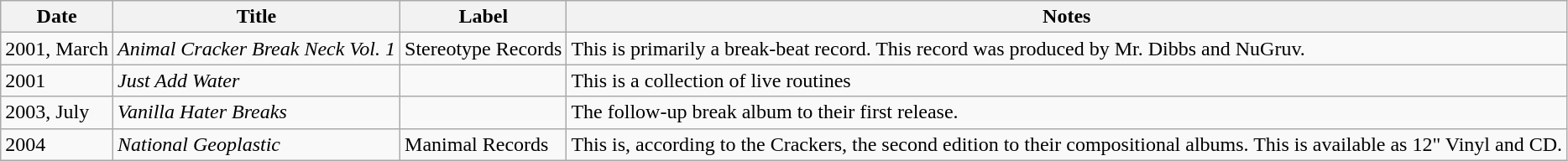<table class="wikitable">
<tr>
<th>Date</th>
<th>Title</th>
<th>Label</th>
<th>Notes</th>
</tr>
<tr>
<td>2001, March</td>
<td><em>Animal Cracker Break Neck Vol. 1</em></td>
<td>Stereotype Records</td>
<td>This is primarily a break-beat record. This record was produced by Mr. Dibbs and NuGruv.</td>
</tr>
<tr>
<td>2001</td>
<td><em>Just Add Water</em></td>
<td></td>
<td>This is a collection of live routines</td>
</tr>
<tr>
<td>2003, July</td>
<td><em>Vanilla Hater Breaks</em></td>
<td></td>
<td>The follow-up break album to their first release.</td>
</tr>
<tr>
<td>2004</td>
<td><em>National Geoplastic</em></td>
<td>Manimal Records</td>
<td>This is, according to the Crackers, the second edition to their compositional albums.  This is available as 12" Vinyl and CD.</td>
</tr>
</table>
